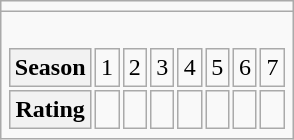<table class="wikitable" style="float: right; text-align:center; margin:10px">
<tr>
<td></td>
</tr>
<tr>
<td><br><table style="text-align:center;">
<tr>
<th scope=row>Season</th>
<td scope=col>1</td>
<td scope=col>2</td>
<td scope=col>3</td>
<td scope=col>4</td>
<td scope=col>5</td>
<td scope=col>6</td>
<td scope=col>7</td>
</tr>
<tr>
<th scope=row>Rating</th>
<td></td>
<td></td>
<td></td>
<td></td>
<td></td>
<td></td>
<td></td>
</tr>
</table>
</td>
</tr>
</table>
